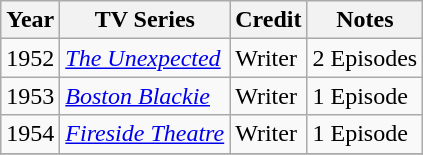<table class="wikitable">
<tr>
<th>Year</th>
<th>TV Series</th>
<th>Credit</th>
<th>Notes</th>
</tr>
<tr>
<td>1952</td>
<td><em><a href='#'>The Unexpected</a></em></td>
<td>Writer</td>
<td>2 Episodes</td>
</tr>
<tr>
<td>1953</td>
<td><em><a href='#'>Boston Blackie</a></em></td>
<td>Writer</td>
<td>1 Episode</td>
</tr>
<tr>
<td>1954</td>
<td><em><a href='#'>Fireside Theatre</a></em></td>
<td>Writer</td>
<td>1 Episode</td>
</tr>
<tr>
</tr>
</table>
